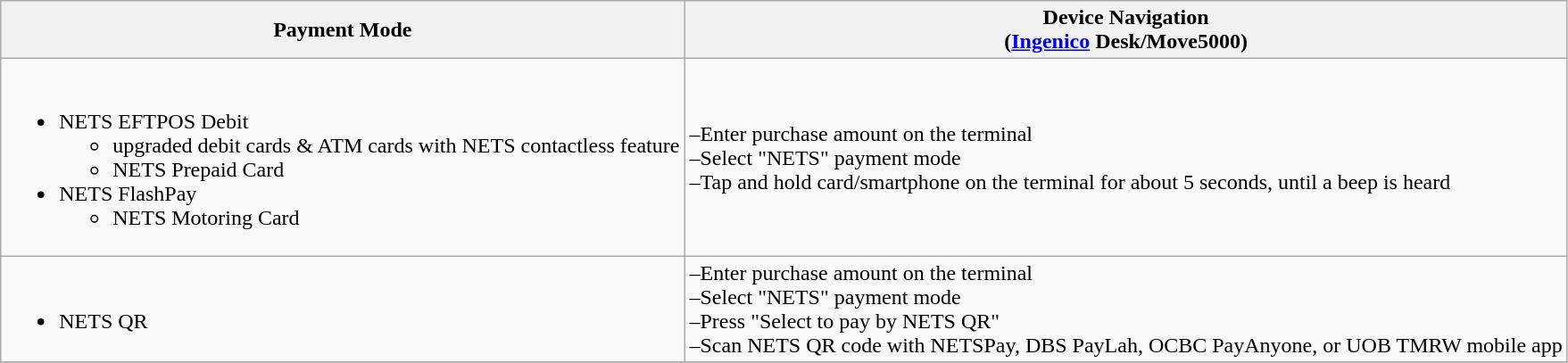<table class="wikitable">
<tr>
<th>Payment Mode</th>
<th>Device Navigation <br> (<a href='#'>Ingenico</a> Desk/Move5000)</th>
</tr>
<tr>
<td><br><ul><li>NETS EFTPOS Debit<ul><li>upgraded debit cards & ATM cards with NETS contactless feature</li><li>NETS Prepaid Card</li></ul></li><li>NETS FlashPay<ul><li>NETS Motoring Card</li></ul></li></ul></td>
<td>–Enter purchase amount on the terminal <br> –Select "NETS" payment mode <br> –Tap and hold card/smartphone on the terminal for about 5 seconds, until a beep is heard</td>
</tr>
<tr>
<td><br><ul><li>NETS QR</li></ul></td>
<td>–Enter purchase amount on the terminal <br> –Select "NETS" payment mode <br> –Press "Select to pay by NETS QR" <br> –Scan NETS QR code with NETSPay, DBS PayLah, OCBC PayAnyone, or UOB TMRW mobile app</td>
</tr>
<tr>
</tr>
</table>
